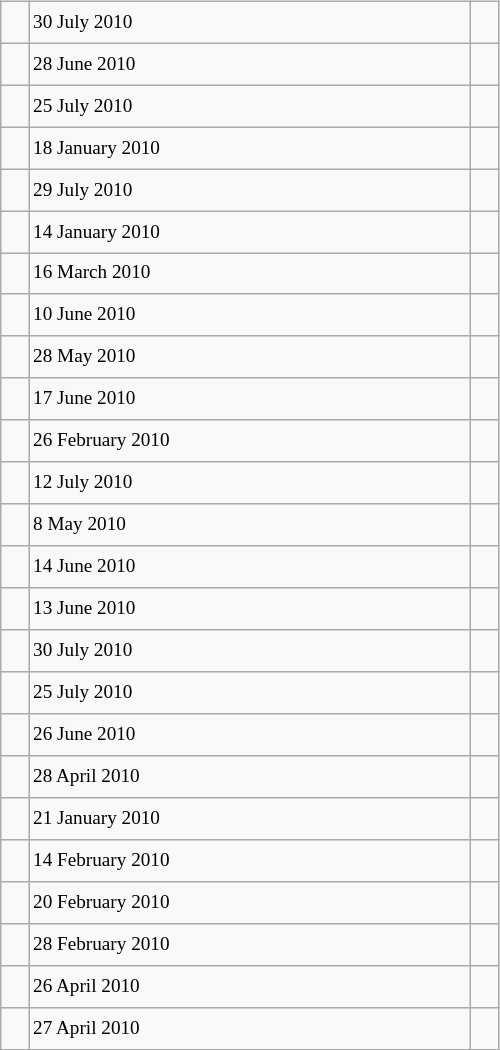<table class="wikitable" style="font-size: 80%; float: left; width: 26em; margin-right: 1em; height: 700px">
<tr>
<td></td>
<td>30 July 2010</td>
<td></td>
</tr>
<tr>
<td></td>
<td>28 June 2010</td>
<td></td>
</tr>
<tr>
<td></td>
<td>25 July 2010</td>
<td></td>
</tr>
<tr>
<td></td>
<td>18 January 2010</td>
<td></td>
</tr>
<tr>
<td></td>
<td>29 July 2010</td>
<td></td>
</tr>
<tr>
<td></td>
<td>14 January 2010</td>
<td></td>
</tr>
<tr>
<td></td>
<td>16 March 2010</td>
<td></td>
</tr>
<tr>
<td></td>
<td>10 June 2010</td>
<td></td>
</tr>
<tr>
<td></td>
<td>28 May 2010</td>
<td></td>
</tr>
<tr>
<td></td>
<td>17 June 2010</td>
<td></td>
</tr>
<tr>
<td></td>
<td>26 February 2010</td>
<td></td>
</tr>
<tr>
<td></td>
<td>12 July 2010</td>
<td></td>
</tr>
<tr>
<td></td>
<td>8 May 2010</td>
<td></td>
</tr>
<tr>
<td></td>
<td>14 June 2010</td>
<td></td>
</tr>
<tr>
<td></td>
<td>13 June 2010</td>
<td></td>
</tr>
<tr>
<td></td>
<td>30 July 2010</td>
<td></td>
</tr>
<tr>
<td></td>
<td>25 July 2010</td>
<td></td>
</tr>
<tr>
<td></td>
<td>26 June 2010</td>
<td></td>
</tr>
<tr>
<td></td>
<td>28 April 2010</td>
<td></td>
</tr>
<tr>
<td></td>
<td>21 January 2010</td>
<td></td>
</tr>
<tr>
<td></td>
<td>14 February 2010</td>
<td></td>
</tr>
<tr>
<td></td>
<td>20 February 2010</td>
<td></td>
</tr>
<tr>
<td></td>
<td>28 February 2010</td>
<td></td>
</tr>
<tr>
<td></td>
<td>26 April 2010</td>
<td></td>
</tr>
<tr>
<td></td>
<td>27 April 2010</td>
<td></td>
</tr>
</table>
